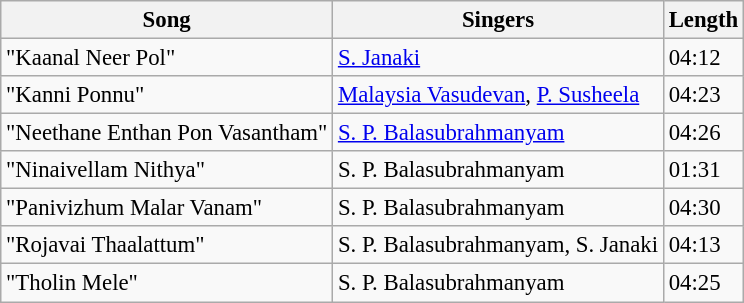<table class="wikitable" style="font-size:95%;">
<tr>
<th>Song</th>
<th>Singers</th>
<th>Length</th>
</tr>
<tr>
<td>"Kaanal Neer Pol"</td>
<td><a href='#'>S. Janaki</a></td>
<td>04:12</td>
</tr>
<tr>
<td>"Kanni Ponnu"</td>
<td><a href='#'>Malaysia Vasudevan</a>, <a href='#'>P. Susheela</a></td>
<td>04:23</td>
</tr>
<tr>
<td>"Neethane Enthan Pon Vasantham"</td>
<td><a href='#'>S. P. Balasubrahmanyam</a></td>
<td>04:26</td>
</tr>
<tr>
<td>"Ninaivellam Nithya"</td>
<td>S. P. Balasubrahmanyam</td>
<td>01:31</td>
</tr>
<tr>
<td>"Panivizhum Malar Vanam"</td>
<td>S. P. Balasubrahmanyam</td>
<td>04:30</td>
</tr>
<tr>
<td>"Rojavai Thaalattum"</td>
<td>S. P. Balasubrahmanyam, S. Janaki</td>
<td>04:13</td>
</tr>
<tr>
<td>"Tholin Mele"</td>
<td>S. P. Balasubrahmanyam</td>
<td>04:25</td>
</tr>
</table>
